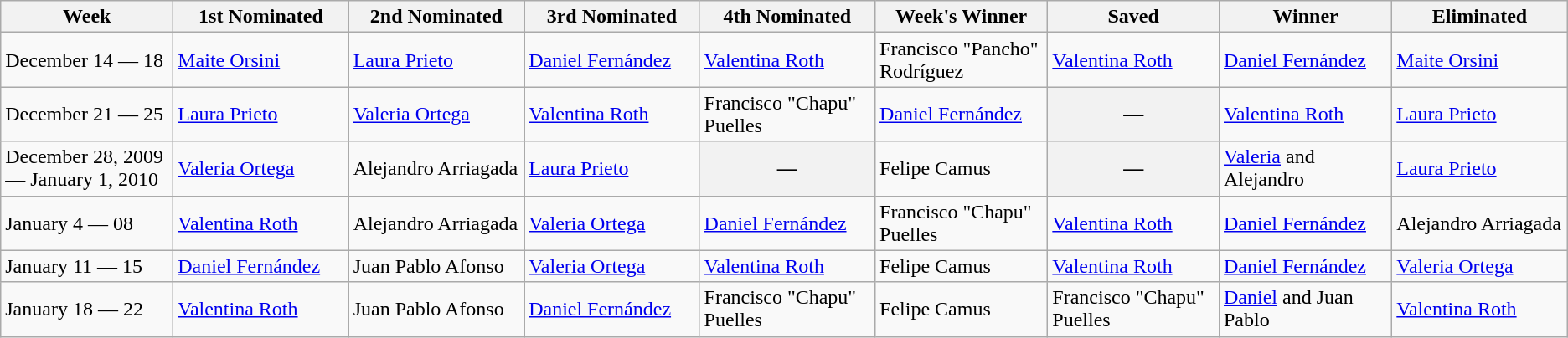<table class="wikitable">
<tr>
<th width="150"><strong>Week</strong></th>
<th width="150"><strong>1st Nominated</strong></th>
<th width="150"><strong>2nd Nominated</strong></th>
<th width="150"><strong>3rd Nominated</strong></th>
<th width="150"><strong>4th Nominated</strong></th>
<th width="150"><strong>Week's Winner</strong></th>
<th width="150"><strong>Saved</strong></th>
<th width="150"><strong>Winner</strong></th>
<th width="150"><strong>Eliminated</strong></th>
</tr>
<tr>
<td>December 14 — 18</td>
<td><a href='#'>Maite Orsini</a></td>
<td><a href='#'>Laura Prieto</a></td>
<td><a href='#'>Daniel Fernández</a></td>
<td><a href='#'>Valentina Roth</a></td>
<td>Francisco "Pancho" Rodríguez</td>
<td><a href='#'>Valentina Roth</a></td>
<td><a href='#'>Daniel Fernández</a></td>
<td><a href='#'>Maite Orsini</a></td>
</tr>
<tr>
<td>December 21 — 25</td>
<td><a href='#'>Laura Prieto</a></td>
<td><a href='#'>Valeria Ortega</a></td>
<td><a href='#'>Valentina Roth</a></td>
<td>Francisco "Chapu" Puelles</td>
<td><a href='#'>Daniel Fernández</a></td>
<th>—</th>
<td><a href='#'>Valentina Roth</a></td>
<td><a href='#'>Laura Prieto</a></td>
</tr>
<tr>
<td>December 28, 2009 — January 1, 2010</td>
<td><a href='#'>Valeria Ortega</a></td>
<td>Alejandro Arriagada</td>
<td><a href='#'>Laura Prieto</a></td>
<th>—</th>
<td>Felipe Camus</td>
<th>—</th>
<td><a href='#'>Valeria</a> and Alejandro</td>
<td><a href='#'>Laura Prieto</a></td>
</tr>
<tr>
<td>January 4 — 08</td>
<td><a href='#'>Valentina Roth</a></td>
<td>Alejandro Arriagada</td>
<td><a href='#'>Valeria Ortega</a></td>
<td><a href='#'>Daniel Fernández</a></td>
<td>Francisco "Chapu" Puelles</td>
<td><a href='#'>Valentina Roth</a></td>
<td><a href='#'>Daniel Fernández</a></td>
<td>Alejandro Arriagada</td>
</tr>
<tr>
<td>January 11 — 15</td>
<td><a href='#'>Daniel Fernández</a></td>
<td>Juan Pablo Afonso</td>
<td><a href='#'>Valeria Ortega</a></td>
<td><a href='#'>Valentina Roth</a></td>
<td>Felipe Camus</td>
<td><a href='#'>Valentina Roth</a></td>
<td><a href='#'>Daniel Fernández</a></td>
<td><a href='#'>Valeria Ortega</a></td>
</tr>
<tr>
<td>January 18 — 22</td>
<td><a href='#'>Valentina Roth</a></td>
<td>Juan Pablo Afonso</td>
<td><a href='#'>Daniel Fernández</a></td>
<td>Francisco "Chapu" Puelles</td>
<td>Felipe Camus</td>
<td>Francisco "Chapu" Puelles</td>
<td><a href='#'>Daniel</a> and Juan Pablo</td>
<td><a href='#'>Valentina Roth</a></td>
</tr>
</table>
